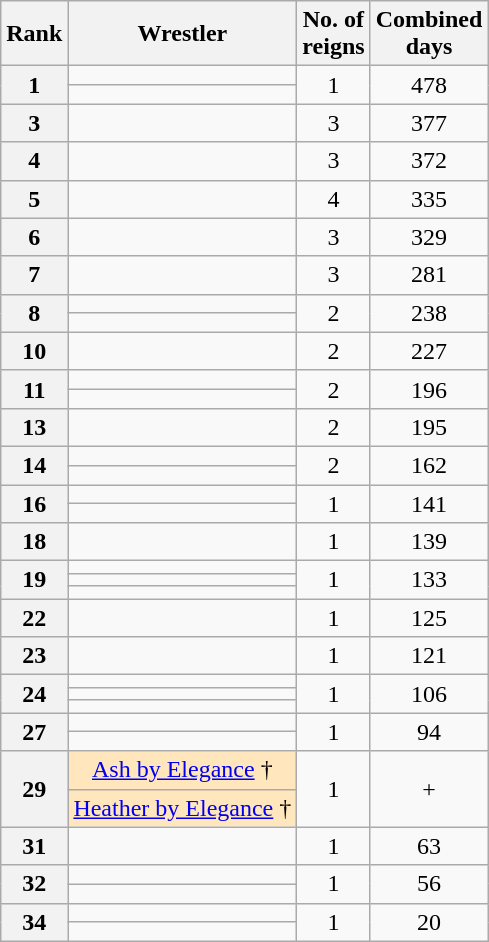<table class="wikitable sortable" style="text-align: center">
<tr>
<th>Rank</th>
<th>Wrestler</th>
<th>No. of<br>reigns</th>
<th>Combined<br>days</th>
</tr>
<tr>
<th rowspan=2>1</th>
<td></td>
<td rowspan=2>1</td>
<td rowspan=2>478</td>
</tr>
<tr>
<td></td>
</tr>
<tr>
<th>3</th>
<td></td>
<td>3</td>
<td>377</td>
</tr>
<tr>
<th>4</th>
<td></td>
<td>3</td>
<td>372</td>
</tr>
<tr>
<th>5</th>
<td></td>
<td>4</td>
<td>335</td>
</tr>
<tr>
<th>6</th>
<td></td>
<td>3</td>
<td>329</td>
</tr>
<tr>
<th>7</th>
<td></td>
<td>3</td>
<td>281</td>
</tr>
<tr>
<th rowspan=2>8</th>
<td></td>
<td rowspan=2>2</td>
<td rowspan="2">238</td>
</tr>
<tr>
<td></td>
</tr>
<tr>
<th>10</th>
<td></td>
<td>2</td>
<td>227</td>
</tr>
<tr>
<th rowspan=2>11</th>
<td></td>
<td rowspan=2>2</td>
<td rowspan=2>196</td>
</tr>
<tr>
<td></td>
</tr>
<tr>
<th>13</th>
<td></td>
<td>2</td>
<td>195</td>
</tr>
<tr>
<th rowspan=2>14</th>
<td></td>
<td rowspan="2">2</td>
<td rowspan="2">162</td>
</tr>
<tr>
<td></td>
</tr>
<tr>
<th rowspan=2>16</th>
<td></td>
<td rowspan=2>1</td>
<td rowspan=2>141</td>
</tr>
<tr>
<td></td>
</tr>
<tr>
<th>18</th>
<td></td>
<td>1</td>
<td>139</td>
</tr>
<tr>
<th rowspan=3>19</th>
<td></td>
<td rowspan=3>1</td>
<td rowspan=3>133</td>
</tr>
<tr>
<td></td>
</tr>
<tr>
<td></td>
</tr>
<tr>
<th>22</th>
<td></td>
<td>1</td>
<td>125</td>
</tr>
<tr>
<th>23</th>
<td></td>
<td>1</td>
<td>121</td>
</tr>
<tr>
<th rowspan=3>24</th>
<td></td>
<td rowspan=3>1</td>
<td rowspan=3>106</td>
</tr>
<tr>
<td></td>
</tr>
<tr>
<td></td>
</tr>
<tr>
<th rowspan=2>27</th>
<td></td>
<td rowspan=2>1</td>
<td rowspan=2>94</td>
</tr>
<tr>
<td></td>
</tr>
<tr>
<th rowspan=2>29</th>
<td style="background-color: #ffe6bd"><a href='#'>Ash by Elegance</a> †</td>
<td rowspan=2>1</td>
<td rowspan=2>+</td>
</tr>
<tr>
<td style="background-color: #ffe6bd"><a href='#'>Heather by Elegance</a> †</td>
</tr>
<tr>
<th>31</th>
<td></td>
<td>1</td>
<td>63</td>
</tr>
<tr>
<th rowspan=2>32</th>
<td></td>
<td rowspan=2>1</td>
<td rowspan=2>56</td>
</tr>
<tr>
<td></td>
</tr>
<tr>
<th rowspan=2>34</th>
<td></td>
<td rowspan=2>1</td>
<td rowspan=2>20</td>
</tr>
<tr>
<td></td>
</tr>
</table>
